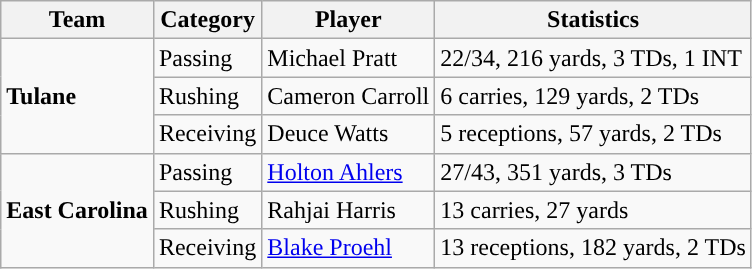<table class="wikitable" style="float: left;">
<tr>
<th>Team</th>
<th>Category</th>
<th>Player</th>
<th>Statistics</th>
</tr>
<tr>
<td rowspan=3><strong>Tulane</strong></td>
<td>Passing</td>
<td>Michael Pratt</td>
<td>22/34, 216 yards, 3 TDs, 1 INT</td>
</tr>
<tr>
<td>Rushing</td>
<td>Cameron Carroll</td>
<td>6 carries, 129 yards, 2 TDs</td>
</tr>
<tr>
<td>Receiving</td>
<td>Deuce Watts</td>
<td>5 receptions, 57 yards, 2 TDs</td>
</tr>
<tr>
<td rowspan=3><strong>East Carolina</strong></td>
<td>Passing</td>
<td><a href='#'>Holton Ahlers</a></td>
<td>27/43, 351 yards, 3 TDs</td>
</tr>
<tr>
<td>Rushing</td>
<td>Rahjai Harris</td>
<td>13 carries, 27 yards</td>
</tr>
<tr>
<td>Receiving</td>
<td><a href='#'>Blake Proehl</a></td>
<td>13 receptions, 182 yards, 2 TDs</td>
</tr>
</table>
